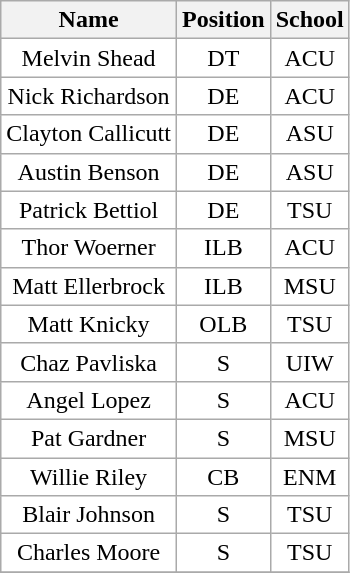<table class="wikitable sortable" border="1">
<tr>
<th>Name</th>
<th>Position</th>
<th>School</th>
</tr>
<tr>
<td style="text-align:center; background:white">Melvin Shead</td>
<td style="text-align:center; background:white">DT</td>
<td style="text-align:center; background:white">ACU</td>
</tr>
<tr>
<td style="text-align:center; background:white">Nick Richardson</td>
<td style="text-align:center; background:white">DE</td>
<td style="text-align:center; background:white">ACU</td>
</tr>
<tr>
<td style="text-align:center; background:white">Clayton Callicutt</td>
<td style="text-align:center; background:white">DE</td>
<td style="text-align:center; background:white">ASU</td>
</tr>
<tr>
<td style="text-align:center; background:white">Austin Benson</td>
<td style="text-align:center; background:white">DE</td>
<td style="text-align:center; background:white">ASU</td>
</tr>
<tr>
<td style="text-align:center; background:white">Patrick Bettiol</td>
<td style="text-align:center; background:white">DE</td>
<td style="text-align:center; background:white">TSU</td>
</tr>
<tr>
<td style="text-align:center; background:white">Thor Woerner</td>
<td style="text-align:center; background:white">ILB</td>
<td style="text-align:center; background:white">ACU</td>
</tr>
<tr>
<td style="text-align:center; background:white">Matt Ellerbrock</td>
<td style="text-align:center; background:white">ILB</td>
<td style="text-align:center; background:white">MSU</td>
</tr>
<tr>
<td style="text-align:center; background:white">Matt Knicky</td>
<td style="text-align:center; background:white">OLB</td>
<td style="text-align:center; background:white">TSU</td>
</tr>
<tr>
<td style="text-align:center; background:white">Chaz Pavliska</td>
<td style="text-align:center; background:white">S</td>
<td style="text-align:center; background:white">UIW</td>
</tr>
<tr>
<td style="text-align:center; background:white">Angel Lopez</td>
<td style="text-align:center; background:white">S</td>
<td style="text-align:center; background:white">ACU</td>
</tr>
<tr>
<td style="text-align:center; background:white">Pat Gardner</td>
<td style="text-align:center; background:white">S</td>
<td style="text-align:center; background:white">MSU</td>
</tr>
<tr>
<td style="text-align:center; background:white">Willie Riley</td>
<td style="text-align:center; background:white">CB</td>
<td style="text-align:center; background:white">ENM</td>
</tr>
<tr>
<td style="text-align:center; background:white">Blair Johnson</td>
<td style="text-align:center; background:white">S</td>
<td style="text-align:center; background:white">TSU</td>
</tr>
<tr>
<td style="text-align:center; background:white">Charles Moore</td>
<td style="text-align:center; background:white">S</td>
<td style="text-align:center; background:white">TSU</td>
</tr>
<tr>
</tr>
</table>
